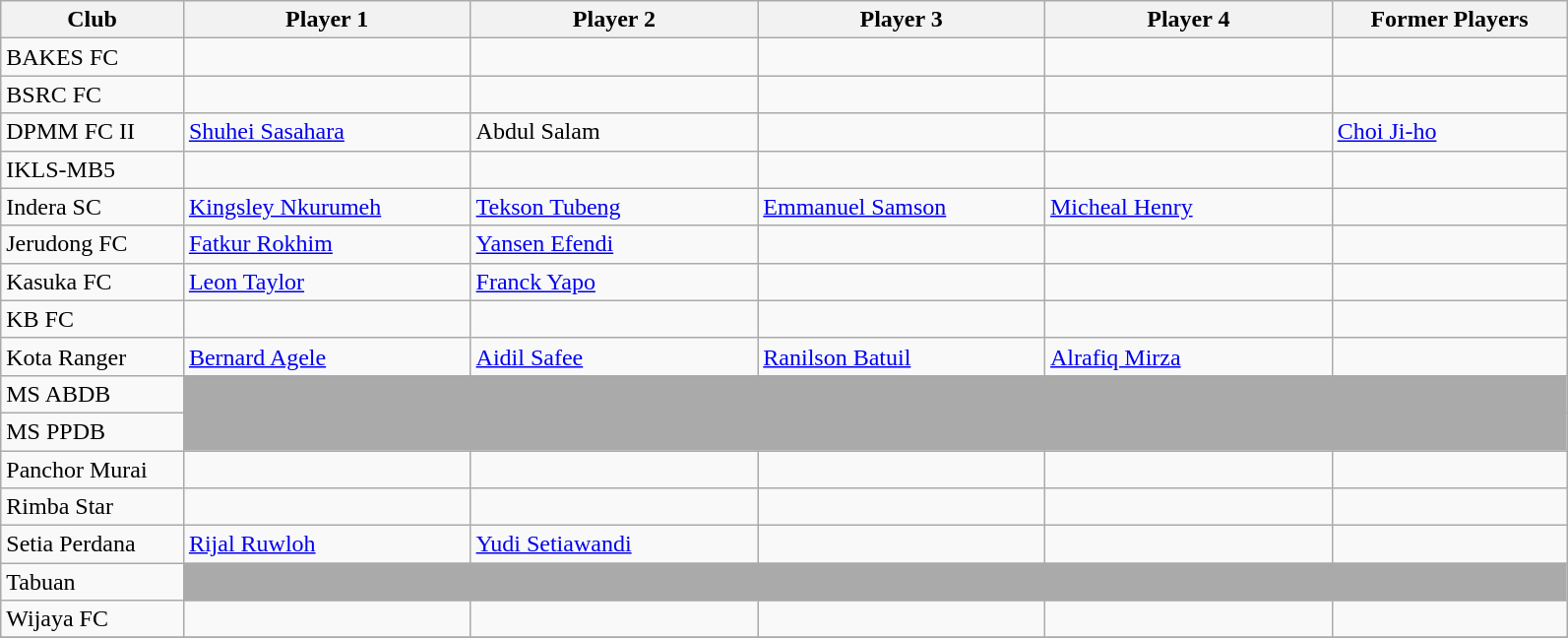<table class="wikitable sortable" style="font-size:100%; width:84%">
<tr>
<th style="width:7%">Club</th>
<th style="width:11%">Player 1</th>
<th style="width:11%">Player 2</th>
<th style="width:11%">Player 3</th>
<th style="width:11%">Player 4</th>
<th style="width:9%">Former Players</th>
</tr>
<tr>
<td>BAKES FC</td>
<td></td>
<td></td>
<td></td>
<td></td>
<td></td>
</tr>
<tr>
<td>BSRC FC</td>
<td></td>
<td></td>
<td></td>
<td></td>
<td></td>
</tr>
<tr>
<td>DPMM FC II</td>
<td> <a href='#'>Shuhei Sasahara</a></td>
<td> Abdul Salam</td>
<td></td>
<td></td>
<td> <a href='#'>Choi Ji-ho</a></td>
</tr>
<tr>
<td>IKLS-MB5</td>
<td></td>
<td></td>
<td></td>
<td></td>
<td></td>
</tr>
<tr>
<td>Indera SC</td>
<td> <a href='#'>Kingsley Nkurumeh</a></td>
<td> <a href='#'>Tekson Tubeng</a></td>
<td> <a href='#'>Emmanuel Samson</a></td>
<td> <a href='#'>Micheal Henry</a></td>
<td></td>
</tr>
<tr>
<td>Jerudong FC</td>
<td> <a href='#'>Fatkur Rokhim</a></td>
<td> <a href='#'>Yansen Efendi</a></td>
<td></td>
<td></td>
<td></td>
</tr>
<tr>
<td>Kasuka FC</td>
<td> <a href='#'>Leon Taylor</a></td>
<td> <a href='#'>Franck Yapo</a></td>
<td></td>
<td></td>
<td></td>
</tr>
<tr>
<td>KB FC</td>
<td></td>
<td></td>
<td></td>
<td></td>
<td></td>
</tr>
<tr>
<td>Kota Ranger</td>
<td> <a href='#'>Bernard Agele</a></td>
<td> <a href='#'>Aidil Safee</a></td>
<td> <a href='#'>Ranilson Batuil</a></td>
<td> <a href='#'>Alrafiq Mirza</a></td>
<td></td>
</tr>
<tr>
<td>MS ABDB</td>
<td colspan="5" bgcolor=#aaa></td>
</tr>
<tr>
<td>MS PPDB</td>
<td colspan="5" bgcolor=#aaa></td>
</tr>
<tr>
<td>Panchor Murai</td>
<td></td>
<td></td>
<td></td>
<td></td>
<td></td>
</tr>
<tr>
<td>Rimba Star</td>
<td></td>
<td></td>
<td></td>
<td></td>
<td></td>
</tr>
<tr>
<td>Setia Perdana</td>
<td> <a href='#'>Rijal Ruwloh</a></td>
<td> <a href='#'>Yudi Setiawandi</a></td>
<td></td>
<td></td>
<td></td>
</tr>
<tr>
<td>Tabuan</td>
<td colspan="5" bgcolor=#aaa></td>
</tr>
<tr>
<td>Wijaya FC</td>
<td></td>
<td></td>
<td></td>
<td></td>
<td></td>
</tr>
<tr>
</tr>
</table>
